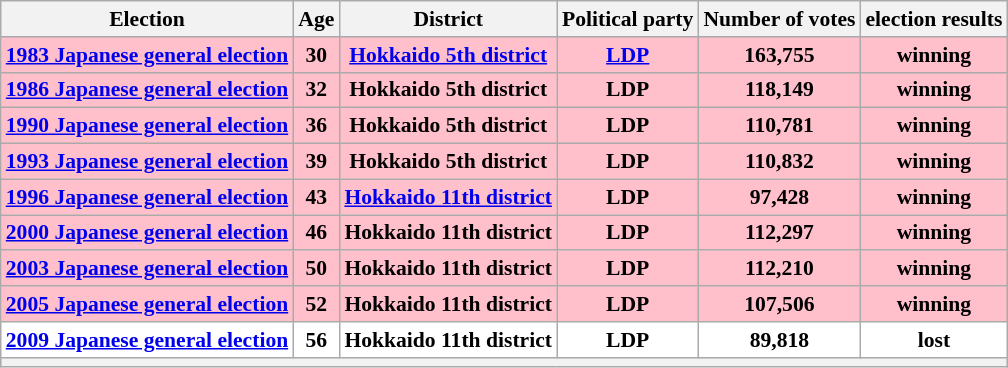<table class="wikitable" style="text-align:center; font-size:90%">
<tr>
<th>Election</th>
<th>Age</th>
<th>District</th>
<th>Political party</th>
<th>Number of votes</th>
<th>election results</th>
</tr>
<tr>
<td style="background:Pink;"><strong><a href='#'>1983 Japanese general election</a></strong></td>
<td style="background:Pink;"><strong>30</strong></td>
<td style="background:Pink;"><strong><a href='#'>Hokkaido 5th district</a></strong></td>
<td style="background:Pink;"><strong><a href='#'>LDP</a></strong></td>
<td style="background:Pink;"><strong>163,755</strong></td>
<td style="background:Pink;"><strong>winning</strong></td>
</tr>
<tr>
<td style="background:Pink;"><strong><a href='#'>1986 Japanese general election</a></strong></td>
<td style="background:Pink;"><strong>32</strong></td>
<td style="background:Pink;"><strong>Hokkaido 5th district</strong></td>
<td style="background:Pink;"><strong>LDP</strong></td>
<td style="background:Pink;"><strong>118,149</strong></td>
<td style="background:Pink;"><strong>winning</strong></td>
</tr>
<tr>
<td style="background:Pink;"><strong><a href='#'>1990 Japanese general election</a></strong></td>
<td style="background:Pink;"><strong>36</strong></td>
<td style="background:Pink;"><strong>Hokkaido 5th district</strong></td>
<td style="background:Pink;"><strong>LDP</strong></td>
<td style="background:Pink;"><strong>110,781</strong></td>
<td style="background:Pink;"><strong>winning</strong></td>
</tr>
<tr>
<td style="background:Pink;"><strong><a href='#'>1993 Japanese general election</a></strong></td>
<td style="background:Pink;"><strong>39</strong></td>
<td style="background:Pink;"><strong>Hokkaido 5th district</strong></td>
<td style="background:Pink;"><strong>LDP</strong></td>
<td style="background:Pink;"><strong>110,832</strong></td>
<td style="background:Pink;"><strong>winning</strong></td>
</tr>
<tr>
<td style="background:Pink;"><strong><a href='#'>1996 Japanese general election</a></strong></td>
<td style="background:Pink;"><strong>43</strong></td>
<td style="background:Pink;"><strong><a href='#'>Hokkaido 11th district</a></strong></td>
<td style="background:Pink;"><strong>LDP</strong></td>
<td style="background:Pink;"><strong>97,428</strong></td>
<td style="background:Pink;"><strong>winning</strong></td>
</tr>
<tr>
<td style="background:Pink;"><strong><a href='#'>2000 Japanese general election</a></strong></td>
<td style="background:Pink;"><strong>46</strong></td>
<td style="background:Pink;"><strong>Hokkaido 11th district</strong></td>
<td style="background:Pink;"><strong>LDP</strong></td>
<td style="background:Pink;"><strong>112,297</strong></td>
<td style="background:Pink;"><strong>winning</strong></td>
</tr>
<tr>
<td style="background:Pink;"><strong><a href='#'>2003 Japanese general election</a></strong></td>
<td style="background:Pink;"><strong>50</strong></td>
<td style="background:Pink;"><strong>Hokkaido 11th district</strong></td>
<td style="background:Pink;"><strong>LDP</strong></td>
<td style="background:Pink;"><strong>112,210</strong></td>
<td style="background:Pink;"><strong>winning</strong></td>
</tr>
<tr>
<td style="background:Pink;"><strong><a href='#'>2005 Japanese general election</a></strong></td>
<td style="background:Pink;"><strong>52</strong></td>
<td style="background:Pink;"><strong>Hokkaido 11th district</strong></td>
<td style="background:Pink;"><strong>LDP</strong></td>
<td style="background:Pink;"><strong>107,506</strong></td>
<td style="background:Pink;"><strong>winning</strong></td>
</tr>
<tr>
<td style="background:white;"><strong><a href='#'>2009 Japanese general election</a></strong></td>
<td style="background:white;"><strong>56</strong></td>
<td style="background:white;"><strong>Hokkaido 11th district</strong></td>
<td style="background:white;"><strong>LDP</strong></td>
<td style="background:white;"><strong>89,818</strong></td>
<td style="background:white;"><strong>lost</strong></td>
</tr>
<tr>
<th colspan="6"></th>
</tr>
</table>
